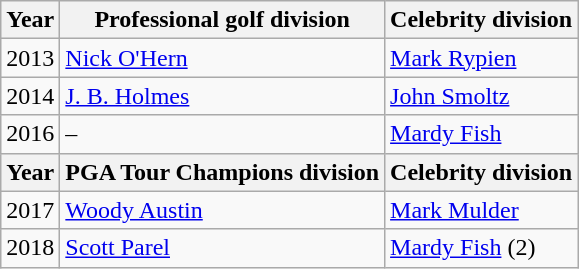<table class="wikitable">
<tr>
<th>Year</th>
<th>Professional golf division</th>
<th>Celebrity division</th>
</tr>
<tr>
<td>2013</td>
<td><a href='#'>Nick O'Hern</a></td>
<td><a href='#'>Mark Rypien</a></td>
</tr>
<tr>
<td>2014</td>
<td><a href='#'>J. B. Holmes</a></td>
<td><a href='#'>John Smoltz</a></td>
</tr>
<tr>
<td>2016</td>
<td>–</td>
<td><a href='#'>Mardy Fish</a></td>
</tr>
<tr>
<th>Year</th>
<th>PGA Tour Champions division</th>
<th>Celebrity division</th>
</tr>
<tr>
<td>2017</td>
<td><a href='#'>Woody Austin</a></td>
<td><a href='#'>Mark Mulder</a></td>
</tr>
<tr>
<td>2018</td>
<td><a href='#'>Scott Parel</a></td>
<td><a href='#'>Mardy Fish</a> (2)</td>
</tr>
</table>
